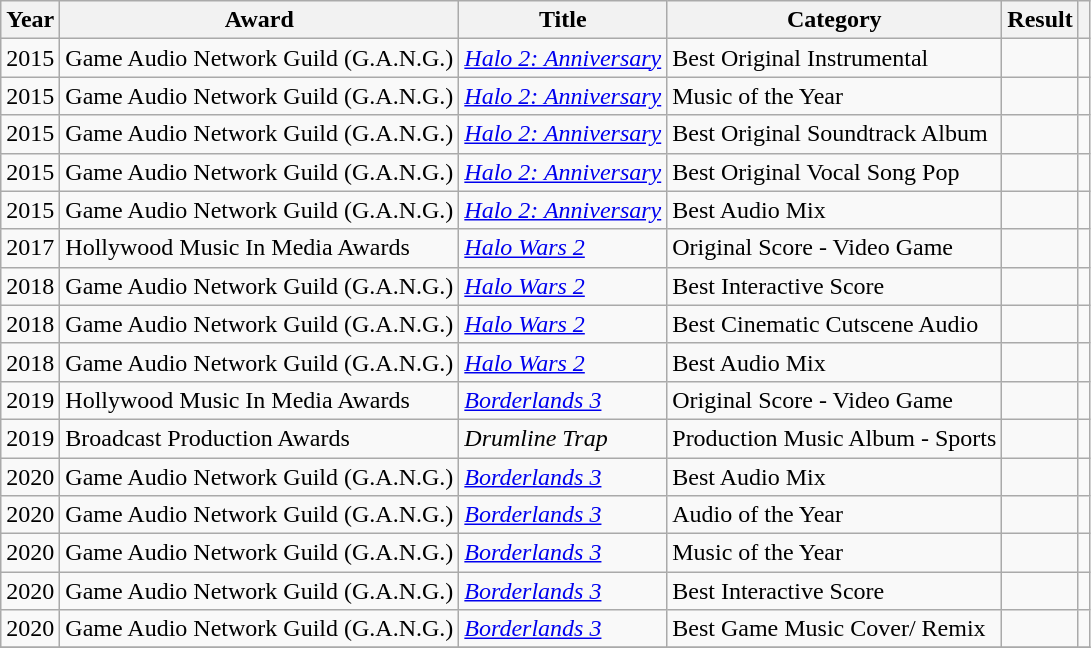<table class="wikitable sortable">
<tr>
<th>Year</th>
<th>Award</th>
<th>Title</th>
<th>Category</th>
<th>Result</th>
<th></th>
</tr>
<tr>
<td>2015</td>
<td>Game Audio Network Guild (G.A.N.G.)</td>
<td><em><a href='#'>Halo 2: Anniversary</a></em></td>
<td>Best Original Instrumental</td>
<td></td>
<td></td>
</tr>
<tr>
<td>2015</td>
<td>Game Audio Network Guild (G.A.N.G.)</td>
<td><em><a href='#'>Halo 2: Anniversary</a></em></td>
<td>Music of the Year</td>
<td></td>
<td></td>
</tr>
<tr>
<td>2015</td>
<td>Game Audio Network Guild (G.A.N.G.)</td>
<td><em><a href='#'>Halo 2: Anniversary</a></em></td>
<td>Best Original Soundtrack Album</td>
<td></td>
<td></td>
</tr>
<tr>
<td>2015</td>
<td>Game Audio Network Guild (G.A.N.G.)</td>
<td><em><a href='#'>Halo 2: Anniversary</a></em></td>
<td>Best Original Vocal Song Pop</td>
<td></td>
<td></td>
</tr>
<tr>
<td>2015</td>
<td>Game Audio Network Guild (G.A.N.G.)</td>
<td><em><a href='#'>Halo 2: Anniversary</a></em></td>
<td>Best Audio Mix</td>
<td></td>
<td></td>
</tr>
<tr>
<td>2017</td>
<td>Hollywood Music In Media Awards</td>
<td><em><a href='#'>Halo Wars 2</a></em></td>
<td>Original Score - Video Game</td>
<td></td>
<td></td>
</tr>
<tr>
<td>2018</td>
<td>Game Audio Network Guild (G.A.N.G.)</td>
<td><em><a href='#'>Halo Wars 2</a></em></td>
<td>Best Interactive Score</td>
<td></td>
<td></td>
</tr>
<tr>
<td>2018</td>
<td>Game Audio Network Guild (G.A.N.G.)</td>
<td><em><a href='#'>Halo Wars 2</a></em></td>
<td>Best Cinematic Cutscene Audio</td>
<td></td>
<td></td>
</tr>
<tr>
<td>2018</td>
<td>Game Audio Network Guild (G.A.N.G.)</td>
<td><em><a href='#'>Halo Wars 2</a></em></td>
<td>Best Audio Mix</td>
<td></td>
<td></td>
</tr>
<tr>
<td>2019</td>
<td>Hollywood Music In Media Awards</td>
<td><em><a href='#'>Borderlands 3</a></em></td>
<td Original Score - Video Game>Original Score - Video Game</td>
<td></td>
<td></td>
</tr>
<tr>
<td>2019</td>
<td>Broadcast Production Awards</td>
<td><em>Drumline Trap</em></td>
<td>Production Music Album - Sports</td>
<td></td>
<td></td>
</tr>
<tr>
<td>2020</td>
<td>Game Audio Network Guild (G.A.N.G.)</td>
<td><em><a href='#'>Borderlands 3</a></em></td>
<td>Best Audio Mix</td>
<td></td>
<td></td>
</tr>
<tr>
<td>2020</td>
<td>Game Audio Network Guild (G.A.N.G.)</td>
<td><em><a href='#'>Borderlands 3</a></em></td>
<td>Audio of the Year</td>
<td></td>
<td></td>
</tr>
<tr>
<td>2020</td>
<td>Game Audio Network Guild (G.A.N.G.)</td>
<td><em><a href='#'>Borderlands 3</a></em></td>
<td>Music of the Year</td>
<td></td>
<td></td>
</tr>
<tr>
<td>2020</td>
<td>Game Audio Network Guild (G.A.N.G.)</td>
<td><em><a href='#'>Borderlands 3</a></em></td>
<td>Best Interactive Score</td>
<td></td>
<td></td>
</tr>
<tr>
<td>2020</td>
<td>Game Audio Network Guild (G.A.N.G.)</td>
<td><em><a href='#'>Borderlands 3</a></em></td>
<td>Best Game Music Cover/ Remix</td>
<td></td>
<td></td>
</tr>
<tr>
</tr>
</table>
